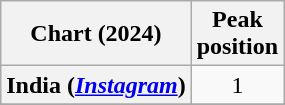<table class="wikitable sortable plainrowheaders" style="text-align:center">
<tr>
<th scope="col">Chart (2024)</th>
<th scope="col">Peak<br>position</th>
</tr>
<tr>
<th scope="row">India (<em><a href='#'>Instagram</a></em>)<br></th>
<td>1</td>
</tr>
<tr>
</tr>
</table>
